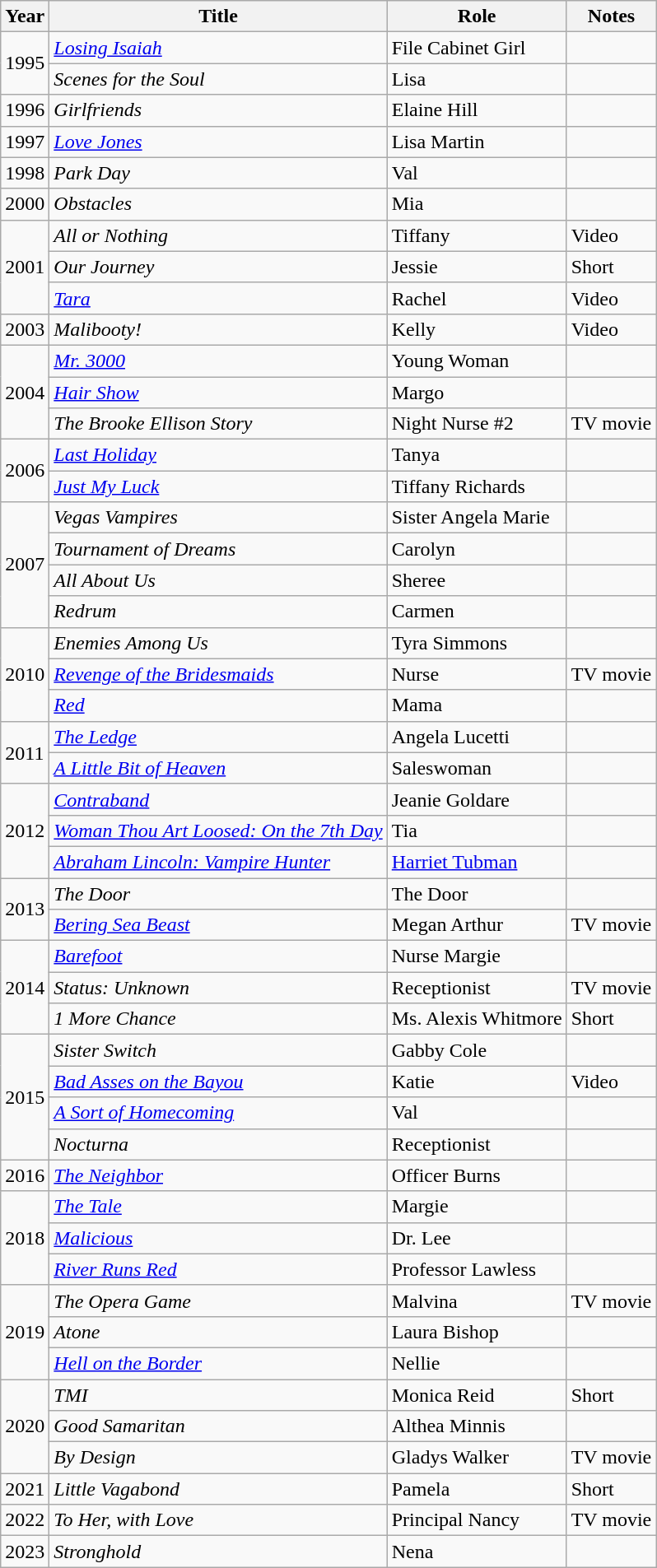<table class="wikitable sortable">
<tr>
<th>Year</th>
<th>Title</th>
<th>Role</th>
<th>Notes</th>
</tr>
<tr>
<td rowspan="2">1995</td>
<td><em><a href='#'>Losing Isaiah</a></em></td>
<td>File Cabinet Girl</td>
<td></td>
</tr>
<tr>
<td><em>Scenes for the Soul</em></td>
<td>Lisa</td>
<td></td>
</tr>
<tr>
<td>1996</td>
<td><em>Girlfriends</em></td>
<td>Elaine Hill</td>
<td></td>
</tr>
<tr>
<td>1997</td>
<td><em><a href='#'>Love Jones</a></em></td>
<td>Lisa Martin</td>
<td></td>
</tr>
<tr>
<td>1998</td>
<td><em>Park Day</em></td>
<td>Val</td>
<td></td>
</tr>
<tr>
<td>2000</td>
<td><em>Obstacles</em></td>
<td>Mia</td>
<td></td>
</tr>
<tr>
<td rowspan="3">2001</td>
<td><em>All or Nothing</em></td>
<td>Tiffany</td>
<td>Video</td>
</tr>
<tr>
<td><em>Our Journey</em></td>
<td>Jessie</td>
<td>Short</td>
</tr>
<tr>
<td><em><a href='#'>Tara</a></em></td>
<td>Rachel</td>
<td>Video</td>
</tr>
<tr>
<td>2003</td>
<td><em>Malibooty!</em></td>
<td>Kelly</td>
<td>Video</td>
</tr>
<tr>
<td rowspan="3">2004</td>
<td><em><a href='#'>Mr. 3000</a></em></td>
<td>Young Woman</td>
<td></td>
</tr>
<tr>
<td><em><a href='#'>Hair Show</a></em></td>
<td>Margo</td>
<td></td>
</tr>
<tr>
<td><em>The Brooke Ellison Story</em></td>
<td>Night Nurse #2</td>
<td>TV movie</td>
</tr>
<tr>
<td rowspan="2">2006</td>
<td><em><a href='#'>Last Holiday</a></em></td>
<td>Tanya</td>
<td></td>
</tr>
<tr>
<td><em><a href='#'>Just My Luck</a></em></td>
<td>Tiffany Richards</td>
<td></td>
</tr>
<tr>
<td rowspan="4">2007</td>
<td><em>Vegas Vampires</em></td>
<td>Sister Angela Marie</td>
<td></td>
</tr>
<tr>
<td><em>Tournament of Dreams</em></td>
<td>Carolyn</td>
<td></td>
</tr>
<tr>
<td><em>All About Us</em></td>
<td>Sheree</td>
<td></td>
</tr>
<tr>
<td><em>Redrum</em></td>
<td>Carmen</td>
<td></td>
</tr>
<tr>
<td rowspan="3">2010</td>
<td><em>Enemies Among Us</em></td>
<td>Tyra Simmons</td>
<td></td>
</tr>
<tr>
<td><em><a href='#'>Revenge of the Bridesmaids</a></em></td>
<td>Nurse</td>
<td>TV movie</td>
</tr>
<tr>
<td><em><a href='#'>Red</a></em></td>
<td>Mama</td>
<td></td>
</tr>
<tr>
<td rowspan="2">2011</td>
<td><em><a href='#'>The Ledge</a></em></td>
<td>Angela Lucetti</td>
<td></td>
</tr>
<tr>
<td><em><a href='#'>A Little Bit of Heaven</a></em></td>
<td>Saleswoman</td>
<td></td>
</tr>
<tr>
<td rowspan="3">2012</td>
<td><em><a href='#'>Contraband</a></em></td>
<td>Jeanie Goldare</td>
<td></td>
</tr>
<tr>
<td><em><a href='#'>Woman Thou Art Loosed: On the 7th Day</a></em></td>
<td>Tia</td>
<td></td>
</tr>
<tr>
<td><em><a href='#'>Abraham Lincoln: Vampire Hunter</a></em></td>
<td><a href='#'>Harriet Tubman</a></td>
<td></td>
</tr>
<tr>
<td rowspan="2">2013</td>
<td><em>The Door</em></td>
<td>The Door</td>
<td></td>
</tr>
<tr>
<td><em><a href='#'>Bering Sea Beast</a></em></td>
<td>Megan Arthur</td>
<td>TV movie</td>
</tr>
<tr>
<td rowspan="3">2014</td>
<td><em><a href='#'>Barefoot</a></em></td>
<td>Nurse Margie</td>
<td></td>
</tr>
<tr>
<td><em>Status: Unknown</em></td>
<td>Receptionist</td>
<td>TV movie</td>
</tr>
<tr>
<td><em>1 More Chance</em></td>
<td>Ms. Alexis Whitmore</td>
<td>Short</td>
</tr>
<tr>
<td rowspan="4">2015</td>
<td><em>Sister Switch</em></td>
<td>Gabby Cole</td>
<td></td>
</tr>
<tr>
<td><em><a href='#'>Bad Asses on the Bayou</a></em></td>
<td>Katie</td>
<td>Video</td>
</tr>
<tr>
<td><em><a href='#'>A Sort of Homecoming</a></em></td>
<td>Val</td>
<td></td>
</tr>
<tr>
<td><em>Nocturna</em></td>
<td>Receptionist</td>
<td></td>
</tr>
<tr>
<td>2016</td>
<td><em><a href='#'>The Neighbor</a></em></td>
<td>Officer Burns</td>
<td></td>
</tr>
<tr>
<td rowspan="3">2018</td>
<td><em><a href='#'>The Tale</a></em></td>
<td>Margie</td>
<td></td>
</tr>
<tr>
<td><em><a href='#'>Malicious</a></em></td>
<td>Dr. Lee</td>
<td></td>
</tr>
<tr>
<td><em><a href='#'>River Runs Red</a></em></td>
<td>Professor Lawless</td>
<td></td>
</tr>
<tr>
<td rowspan="3">2019</td>
<td><em>The Opera Game</em></td>
<td>Malvina</td>
<td>TV movie</td>
</tr>
<tr>
<td><em>Atone</em></td>
<td>Laura Bishop</td>
<td></td>
</tr>
<tr>
<td><em><a href='#'>Hell on the Border</a></em></td>
<td>Nellie</td>
<td></td>
</tr>
<tr>
<td rowspan="3">2020</td>
<td><em>TMI</em></td>
<td>Monica Reid</td>
<td>Short</td>
</tr>
<tr>
<td><em>Good Samaritan</em></td>
<td>Althea Minnis</td>
<td></td>
</tr>
<tr>
<td><em>By Design</em></td>
<td>Gladys Walker</td>
<td>TV movie</td>
</tr>
<tr>
<td>2021</td>
<td><em>Little Vagabond</em></td>
<td>Pamela</td>
<td>Short</td>
</tr>
<tr>
<td>2022</td>
<td><em>To Her, with Love</em></td>
<td>Principal Nancy</td>
<td>TV movie</td>
</tr>
<tr>
<td>2023</td>
<td><em>Stronghold</em></td>
<td>Nena</td>
<td></td>
</tr>
</table>
